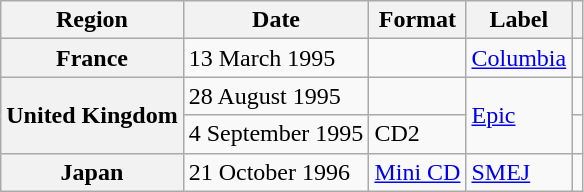<table class="wikitable plainrowheaders">
<tr>
<th scope="col">Region</th>
<th scope="col">Date</th>
<th scope="col">Format</th>
<th scope="col">Label</th>
<th scope="col"></th>
</tr>
<tr>
<th scope="row">France</th>
<td>13 March 1995</td>
<td></td>
<td><a href='#'>Columbia</a></td>
<td align="center"></td>
</tr>
<tr>
<th scope="row" rowspan="2">United Kingdom</th>
<td>28 August 1995</td>
<td></td>
<td rowspan="2"><a href='#'>Epic</a></td>
<td align="center"></td>
</tr>
<tr>
<td>4 September 1995</td>
<td>CD2</td>
<td></td>
</tr>
<tr>
<th scope="row">Japan</th>
<td>21 October 1996</td>
<td><a href='#'>Mini CD</a></td>
<td><a href='#'>SMEJ</a></td>
<td align="center"></td>
</tr>
</table>
